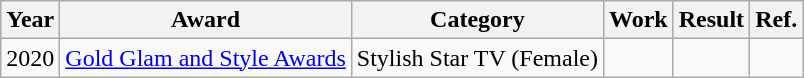<table class="wikitable">
<tr>
<th>Year</th>
<th>Award</th>
<th>Category</th>
<th>Work</th>
<th>Result</th>
<th>Ref.</th>
</tr>
<tr>
<td>2020</td>
<td><a href='#'>Gold Glam and Style Awards</a></td>
<td>Stylish Star TV (Female)</td>
<td></td>
<td></td>
<td></td>
</tr>
</table>
